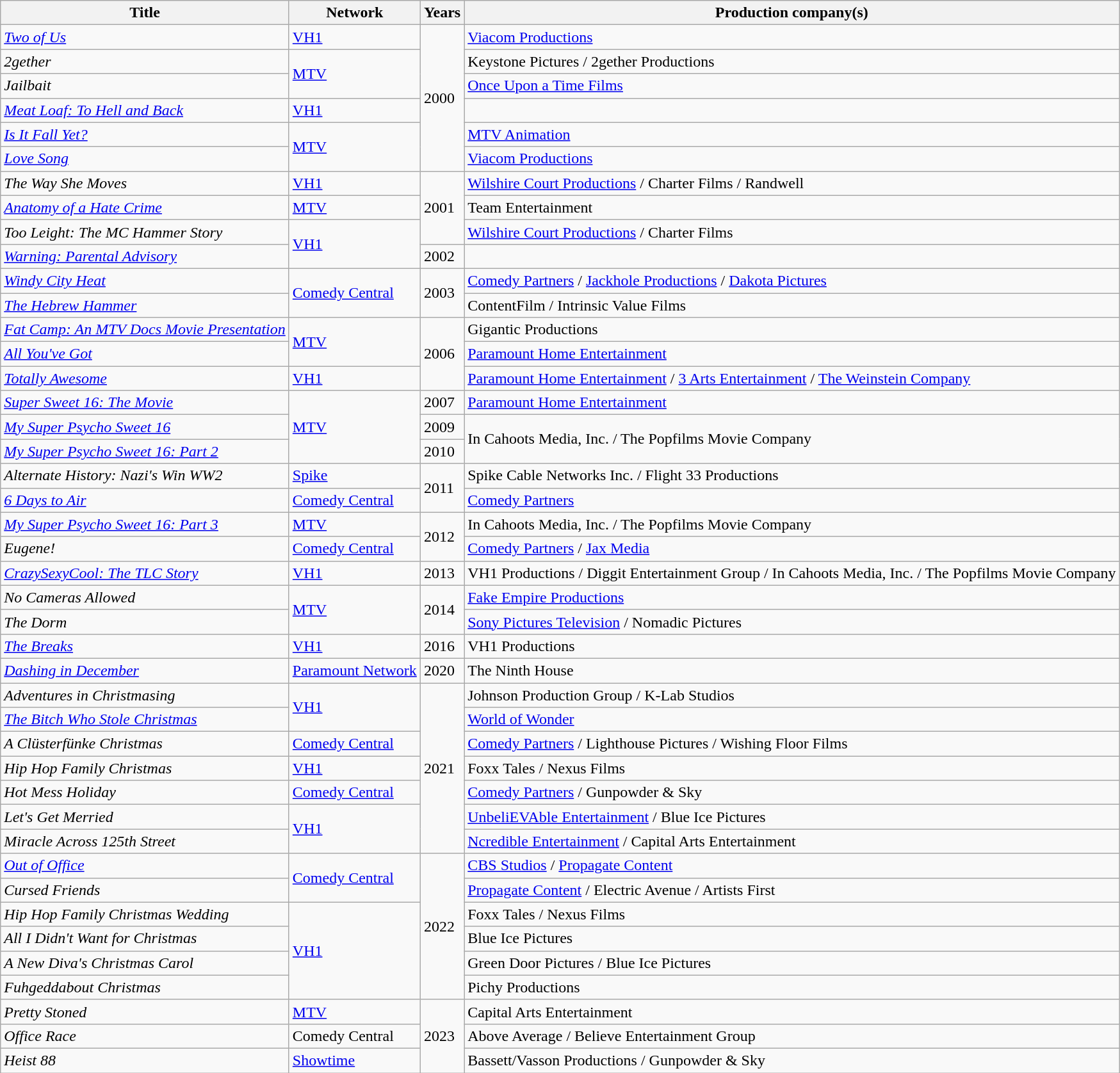<table class="wikitable sortable">
<tr>
<th scope="col">Title</th>
<th scope="col">Network</th>
<th scope="col">Years</th>
<th scope="col">Production company(s)</th>
</tr>
<tr>
<td><em><a href='#'>Two of Us</a></em></td>
<td><a href='#'>VH1</a></td>
<td rowspan="6">2000</td>
<td><a href='#'>Viacom Productions</a></td>
</tr>
<tr>
<td><em>2gether</em></td>
<td rowspan="2"><a href='#'>MTV</a></td>
<td>Keystone Pictures / 2gether Productions</td>
</tr>
<tr>
<td><em>Jailbait</em></td>
<td><a href='#'>Once Upon a Time Films</a></td>
</tr>
<tr>
<td><em><a href='#'>Meat Loaf: To Hell and Back</a></em></td>
<td><a href='#'>VH1</a></td>
<td></td>
</tr>
<tr>
<td><em><a href='#'>Is It Fall Yet?</a></em></td>
<td rowspan="2"><a href='#'>MTV</a></td>
<td><a href='#'>MTV Animation</a></td>
</tr>
<tr>
<td><em><a href='#'>Love Song</a></em></td>
<td><a href='#'>Viacom Productions</a></td>
</tr>
<tr>
<td><em>The Way She Moves</em></td>
<td><a href='#'>VH1</a></td>
<td rowspan="3">2001</td>
<td><a href='#'>Wilshire Court Productions</a> / Charter Films / Randwell</td>
</tr>
<tr>
<td><em><a href='#'>Anatomy of a Hate Crime</a></em></td>
<td><a href='#'>MTV</a></td>
<td>Team Entertainment</td>
</tr>
<tr>
<td><em>Too Leight: The MC Hammer Story</em></td>
<td rowspan="2"><a href='#'>VH1</a></td>
<td><a href='#'>Wilshire Court Productions</a> / Charter Films</td>
</tr>
<tr>
<td><em><a href='#'>Warning: Parental Advisory</a></em></td>
<td>2002</td>
<td></td>
</tr>
<tr>
<td><em><a href='#'>Windy City Heat</a></em></td>
<td rowspan="2"><a href='#'>Comedy Central</a></td>
<td rowspan="2">2003</td>
<td><a href='#'>Comedy Partners</a> / <a href='#'>Jackhole Productions</a> / <a href='#'>Dakota Pictures</a></td>
</tr>
<tr>
<td><em><a href='#'>The Hebrew Hammer</a></em></td>
<td>ContentFilm / Intrinsic Value Films</td>
</tr>
<tr>
<td><em><a href='#'>Fat Camp: An MTV Docs Movie Presentation</a></em></td>
<td rowspan="2"><a href='#'>MTV</a></td>
<td rowspan="3">2006</td>
<td>Gigantic Productions</td>
</tr>
<tr>
<td><em><a href='#'>All You've Got</a></em></td>
<td><a href='#'>Paramount Home Entertainment</a></td>
</tr>
<tr>
<td><em><a href='#'>Totally Awesome</a></em></td>
<td><a href='#'>VH1</a></td>
<td><a href='#'>Paramount Home Entertainment</a> / <a href='#'>3 Arts Entertainment</a> / <a href='#'>The Weinstein Company</a></td>
</tr>
<tr>
<td><em><a href='#'>Super Sweet 16: The Movie</a></em></td>
<td rowspan="3"><a href='#'>MTV</a></td>
<td>2007</td>
<td><a href='#'>Paramount Home Entertainment</a></td>
</tr>
<tr>
<td><em><a href='#'>My Super Psycho Sweet 16</a></em></td>
<td>2009</td>
<td rowspan="2">In Cahoots Media, Inc. / The Popfilms Movie Company</td>
</tr>
<tr>
<td><em><a href='#'>My Super Psycho Sweet 16: Part 2</a></em></td>
<td>2010</td>
</tr>
<tr>
<td><em>Alternate History: Nazi's Win WW2</em></td>
<td><a href='#'>Spike</a></td>
<td rowspan="2">2011</td>
<td>Spike Cable Networks Inc. / Flight 33 Productions</td>
</tr>
<tr>
<td><em><a href='#'>6 Days to Air</a></em></td>
<td><a href='#'>Comedy Central</a></td>
<td><a href='#'>Comedy Partners</a></td>
</tr>
<tr>
<td><em><a href='#'>My Super Psycho Sweet 16: Part 3</a></em></td>
<td><a href='#'>MTV</a></td>
<td rowspan="2">2012</td>
<td>In Cahoots Media, Inc. / The Popfilms Movie Company</td>
</tr>
<tr>
<td><em>Eugene!</em></td>
<td><a href='#'>Comedy Central</a></td>
<td><a href='#'>Comedy Partners</a> / <a href='#'>Jax Media</a></td>
</tr>
<tr>
<td><em><a href='#'>CrazySexyCool: The TLC Story</a></em></td>
<td><a href='#'>VH1</a></td>
<td>2013</td>
<td>VH1 Productions / Diggit Entertainment Group / In Cahoots Media, Inc. / The Popfilms Movie Company</td>
</tr>
<tr>
<td><em>No Cameras Allowed</em></td>
<td rowspan="2"><a href='#'>MTV</a></td>
<td rowspan="2">2014</td>
<td><a href='#'>Fake Empire Productions</a></td>
</tr>
<tr>
<td><em>The Dorm</em></td>
<td><a href='#'>Sony Pictures Television</a> / Nomadic Pictures</td>
</tr>
<tr>
<td><em><a href='#'>The Breaks</a></em></td>
<td><a href='#'>VH1</a></td>
<td>2016</td>
<td>VH1 Productions</td>
</tr>
<tr>
<td><em><a href='#'>Dashing in December</a></em></td>
<td><a href='#'>Paramount Network</a></td>
<td>2020</td>
<td>The Ninth House</td>
</tr>
<tr>
<td><em>Adventures in Christmasing</em></td>
<td rowspan="2"><a href='#'>VH1</a></td>
<td rowspan="7">2021</td>
<td>Johnson Production Group / K-Lab Studios</td>
</tr>
<tr>
<td><em><a href='#'>The Bitch Who Stole Christmas</a></em></td>
<td><a href='#'>World of Wonder</a></td>
</tr>
<tr>
<td><em>A Clüsterfünke Christmas</em></td>
<td><a href='#'>Comedy Central</a></td>
<td><a href='#'>Comedy Partners</a> / Lighthouse Pictures / Wishing Floor Films</td>
</tr>
<tr>
<td><em>Hip Hop Family Christmas</em></td>
<td><a href='#'>VH1</a></td>
<td>Foxx Tales / Nexus Films</td>
</tr>
<tr>
<td><em>Hot Mess Holiday</em></td>
<td><a href='#'>Comedy Central</a></td>
<td><a href='#'>Comedy Partners</a> / Gunpowder & Sky</td>
</tr>
<tr>
<td><em>Let's Get Merried</em></td>
<td rowspan="2"><a href='#'>VH1</a></td>
<td><a href='#'>UnbeliEVAble Entertainment</a> / Blue Ice Pictures</td>
</tr>
<tr>
<td><em>Miracle Across 125th Street</em></td>
<td><a href='#'>Ncredible Entertainment</a> / Capital Arts Entertainment</td>
</tr>
<tr>
<td><em><a href='#'>Out of Office</a></em></td>
<td rowspan="2"><a href='#'>Comedy Central</a></td>
<td rowspan="6">2022</td>
<td><a href='#'>CBS Studios</a> / <a href='#'>Propagate Content</a></td>
</tr>
<tr>
<td><em>Cursed Friends</em></td>
<td><a href='#'>Propagate Content</a> / Electric Avenue / Artists First</td>
</tr>
<tr>
<td><em>Hip Hop Family Christmas Wedding</em></td>
<td rowspan="4"><a href='#'>VH1</a></td>
<td>Foxx Tales / Nexus Films</td>
</tr>
<tr>
<td><em>All I Didn't Want for Christmas</em></td>
<td>Blue Ice Pictures</td>
</tr>
<tr>
<td><em>A New Diva's Christmas Carol</em></td>
<td>Green Door Pictures / Blue Ice Pictures</td>
</tr>
<tr>
<td><em>Fuhgeddabout Christmas</em></td>
<td>Pichy Productions</td>
</tr>
<tr>
<td><em>Pretty Stoned</em></td>
<td><a href='#'>MTV</a></td>
<td rowspan="3">2023</td>
<td>Capital Arts Entertainment</td>
</tr>
<tr>
<td><em>Office Race</em></td>
<td>Comedy Central</td>
<td>Above Average / Believe Entertainment Group</td>
</tr>
<tr>
<td><em>Heist 88</em></td>
<td><a href='#'>Showtime</a></td>
<td>Bassett/Vasson Productions / Gunpowder & Sky</td>
</tr>
</table>
